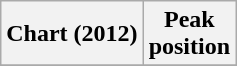<table class="wikitable plainrowheaders" style="text-align:center">
<tr>
<th scope="col">Chart (2012)</th>
<th scope="col">Peak<br>position</th>
</tr>
<tr>
</tr>
</table>
